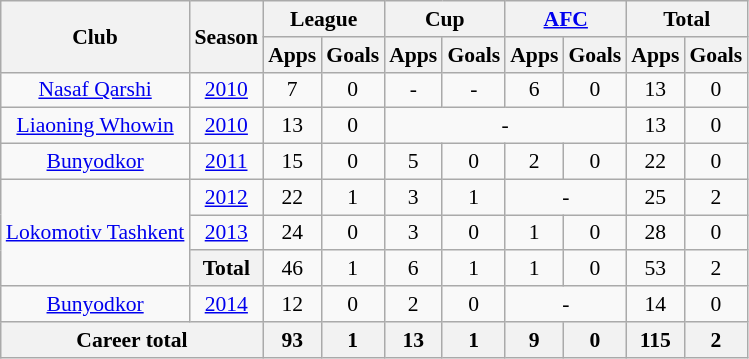<table class="wikitable" style="font-size:90%; text-align:center;">
<tr>
<th rowspan="2">Club</th>
<th rowspan="2">Season</th>
<th colspan="2">League</th>
<th colspan="2">Cup</th>
<th colspan="2"><a href='#'>AFC</a></th>
<th colspan="2">Total</th>
</tr>
<tr>
<th>Apps</th>
<th>Goals</th>
<th>Apps</th>
<th>Goals</th>
<th>Apps</th>
<th>Goals</th>
<th>Apps</th>
<th>Goals</th>
</tr>
<tr>
<td><a href='#'>Nasaf Qarshi</a></td>
<td><a href='#'>2010</a></td>
<td>7</td>
<td>0</td>
<td>-</td>
<td>-</td>
<td>6</td>
<td>0</td>
<td>13</td>
<td>0</td>
</tr>
<tr>
<td><a href='#'>Liaoning Whowin</a></td>
<td><a href='#'>2010</a></td>
<td>13</td>
<td>0</td>
<td colspan="4">-</td>
<td>13</td>
<td>0</td>
</tr>
<tr>
<td><a href='#'>Bunyodkor</a></td>
<td><a href='#'>2011</a></td>
<td>15</td>
<td>0</td>
<td>5</td>
<td>0</td>
<td>2</td>
<td>0</td>
<td>22</td>
<td>0</td>
</tr>
<tr>
<td rowspan="3"><a href='#'>Lokomotiv Tashkent</a></td>
<td><a href='#'>2012</a></td>
<td>22</td>
<td>1</td>
<td>3</td>
<td>1</td>
<td colspan="2">-</td>
<td>25</td>
<td>2</td>
</tr>
<tr>
<td><a href='#'>2013</a></td>
<td>24</td>
<td>0</td>
<td>3</td>
<td>0</td>
<td>1</td>
<td>0</td>
<td>28</td>
<td>0</td>
</tr>
<tr>
<th>Total</th>
<td>46</td>
<td>1</td>
<td>6</td>
<td>1</td>
<td>1</td>
<td>0</td>
<td>53</td>
<td>2</td>
</tr>
<tr>
<td rowspan="1"><a href='#'>Bunyodkor</a></td>
<td><a href='#'>2014</a></td>
<td>12</td>
<td>0</td>
<td>2</td>
<td>0</td>
<td colspan="2">-</td>
<td>14</td>
<td>0</td>
</tr>
<tr>
<th colspan="2">Career total</th>
<th>93</th>
<th>1</th>
<th>13</th>
<th>1</th>
<th>9</th>
<th>0</th>
<th><strong>115</strong></th>
<th><strong>2</strong></th>
</tr>
</table>
